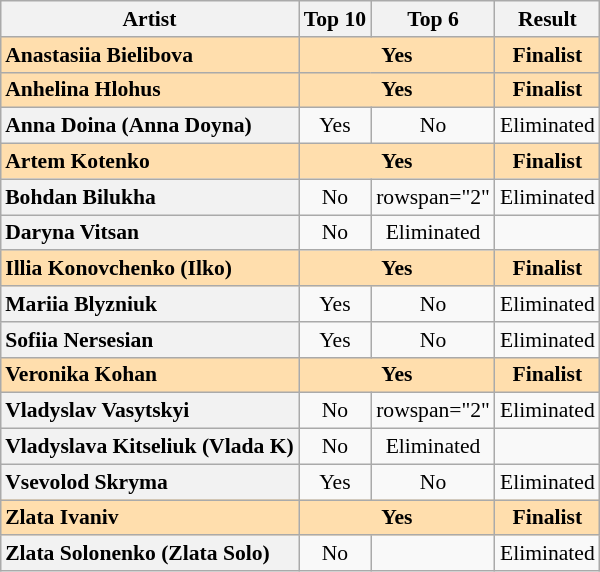<table class="sortable wikitable plainrowheaders" style="margin: 1em auto 1em auto; font-size:90%; text-align:center;">
<tr>
<th>Artist</th>
<th class="unsortable">Top 10</th>
<th class="unsortable">Top 6</th>
<th class="unsortable">Result</th>
</tr>
<tr style="font-weight:bold; background:navajowhite;">
<th scope="row" style="font-weight:bold; background:navajowhite; text-align:left;">Anastasiia Bielibova</th>
<td colspan="2">Yes</td>
<td>Finalist</td>
</tr>
<tr style="font-weight:bold; background:navajowhite;">
<th scope="row" style="font-weight:bold; background:navajowhite; text-align:left;">Anhelina Hlohus</th>
<td colspan="2">Yes</td>
<td>Finalist</td>
</tr>
<tr>
<th scope="row" style="text-align:left;">Anna Doina (Anna Doyna)</th>
<td>Yes</td>
<td>No</td>
<td>Eliminated</td>
</tr>
<tr style="font-weight:bold; background:navajowhite;">
<th scope="row" style="font-weight:bold; background:navajowhite; text-align:left;">Artem Kotenko</th>
<td colspan="2">Yes</td>
<td>Finalist</td>
</tr>
<tr>
<th scope="row" style="text-align:left;">Bohdan Bilukha</th>
<td>No</td>
<td>rowspan="2" </td>
<td>Eliminated</td>
</tr>
<tr>
<th scope="row" style="text-align:left;">Daryna Vitsan</th>
<td>No</td>
<td>Eliminated</td>
</tr>
<tr style="font-weight:bold; background:navajowhite;">
<th scope="row" style="font-weight:bold; background:navajowhite; text-align:left;">Illia Konovchenko (Ilko)</th>
<td colspan="2">Yes</td>
<td>Finalist</td>
</tr>
<tr>
<th scope="row" style="text-align:left;">Mariia Blyzniuk</th>
<td>Yes</td>
<td>No</td>
<td>Eliminated</td>
</tr>
<tr>
<th scope="row" style="text-align:left;">Sofiia Nersesian</th>
<td>Yes</td>
<td>No</td>
<td>Eliminated</td>
</tr>
<tr style="font-weight:bold; background:navajowhite;">
<th scope="row" style="font-weight:bold; background:navajowhite; text-align:left;">Veronika Kohan</th>
<td colspan="2">Yes</td>
<td>Finalist</td>
</tr>
<tr>
<th scope="row" style="text-align:left;">Vladyslav Vasytskyi</th>
<td>No</td>
<td>rowspan="2" </td>
<td>Eliminated</td>
</tr>
<tr>
<th scope="row" style="text-align:left;">Vladyslava Kitseliuk (Vlada K)</th>
<td>No</td>
<td>Eliminated</td>
</tr>
<tr>
<th scope="row" style="text-align:left;">Vsevolod Skryma</th>
<td>Yes</td>
<td>No</td>
<td>Eliminated</td>
</tr>
<tr style="font-weight:bold; background:navajowhite;">
<th scope="row" style="font-weight:bold; background:navajowhite; text-align:left;">Zlata Ivaniv</th>
<td colspan="2">Yes</td>
<td>Finalist</td>
</tr>
<tr>
<th scope="row" style="text-align:left;">Zlata Solonenko (Zlata Solo)</th>
<td>No</td>
<td></td>
<td>Eliminated</td>
</tr>
</table>
